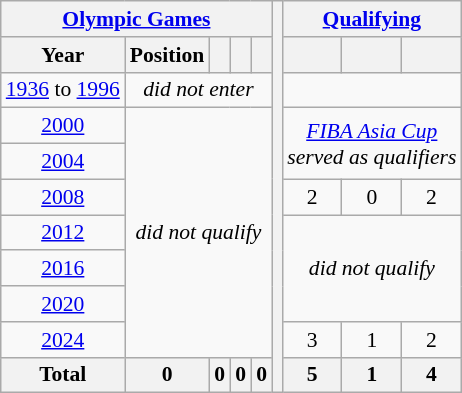<table class="wikitable" style="text-align: center;font-size:90%;">
<tr>
<th colspan=5><a href='#'>Olympic Games</a></th>
<th rowspan=11></th>
<th colspan=3><a href='#'>Qualifying</a></th>
</tr>
<tr>
<th>Year</th>
<th>Position</th>
<th></th>
<th></th>
<th></th>
<th></th>
<th></th>
<th></th>
</tr>
<tr>
<td><a href='#'>1936</a> to <a href='#'>1996</a></td>
<td colspan=4><em>did not enter</em></td>
<td colspan=3></td>
</tr>
<tr>
<td> <a href='#'>2000</a></td>
<td colspan=4 rowspan=7><em>did not qualify</em></td>
<td colspan=3 rowspan=2><em><a href='#'>FIBA Asia Cup</a><br>served as qualifiers</em></td>
</tr>
<tr>
<td> <a href='#'>2004</a></td>
</tr>
<tr>
<td> <a href='#'>2008</a></td>
<td>2</td>
<td>0</td>
<td>2</td>
</tr>
<tr>
<td> <a href='#'>2012</a></td>
<td colspan=3 rowspan=3><em>did not qualify</em></td>
</tr>
<tr>
<td> <a href='#'>2016</a></td>
</tr>
<tr>
<td> <a href='#'>2020</a></td>
</tr>
<tr>
<td> <a href='#'>2024</a></td>
<td>3</td>
<td>1</td>
<td>2</td>
</tr>
<tr>
<th>Total</th>
<th>0</th>
<th>0</th>
<th>0</th>
<th>0</th>
<th>5</th>
<th>1</th>
<th>4</th>
</tr>
</table>
